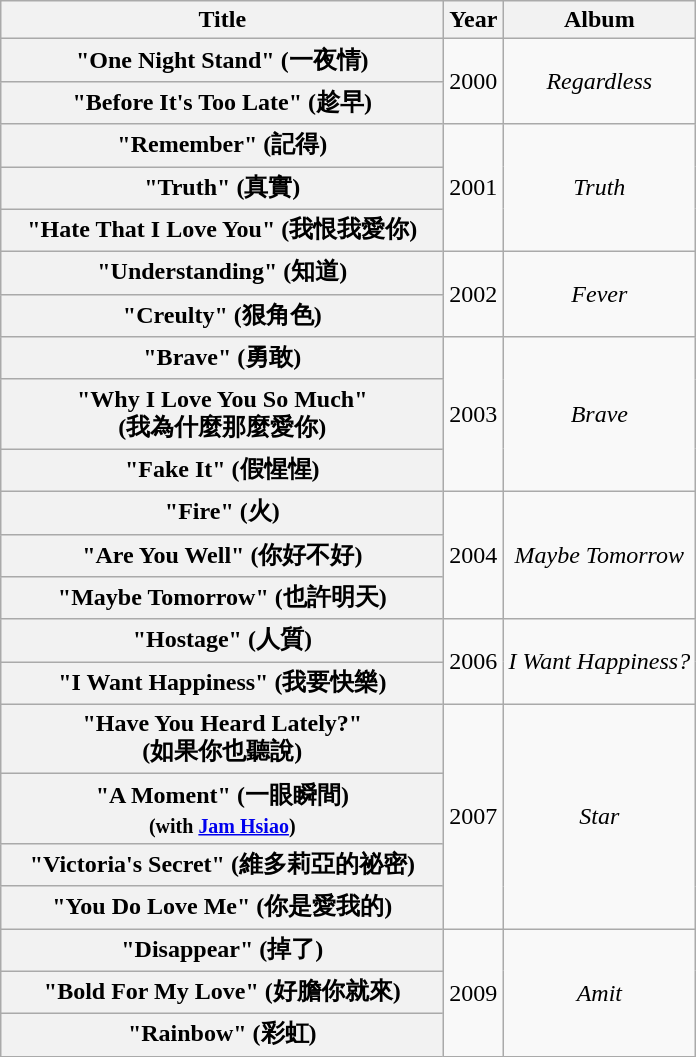<table class="wikitable plainrowheaders" style="text-align:center;">
<tr>
<th scope="col" style="width:18em;">Title</th>
<th rowspan="1" scope="col">Year</th>
<th rowspan="1" scope="col">Album</th>
</tr>
<tr>
<th scope="row">"One Night Stand" (一夜情)</th>
<td rowspan="2">2000</td>
<td rowspan="2"><em>Regardless</em></td>
</tr>
<tr>
<th scope="row">"Before It's Too Late" (趁早)</th>
</tr>
<tr>
<th scope="row">"Remember" (記得)</th>
<td rowspan="3">2001</td>
<td rowspan="3"><em>Truth</em></td>
</tr>
<tr>
<th scope="row">"Truth" (真實)</th>
</tr>
<tr>
<th scope="row">"Hate That I Love You" (我恨我愛你)</th>
</tr>
<tr>
<th scope="row">"Understanding" (知道)</th>
<td rowspan="2">2002</td>
<td rowspan="2"><em>Fever</em></td>
</tr>
<tr>
<th scope="row">"Creulty" (狠角色)</th>
</tr>
<tr>
<th scope="row">"Brave" (勇敢)</th>
<td rowspan="3">2003</td>
<td rowspan="3"><em>Brave</em></td>
</tr>
<tr>
<th scope="row">"Why I Love You So Much"<br>(我為什麼那麼愛你)</th>
</tr>
<tr>
<th scope="row">"Fake It" (假惺惺)</th>
</tr>
<tr>
<th scope="row">"Fire" (火)</th>
<td rowspan="3">2004</td>
<td rowspan="3"><em>Maybe Tomorrow</em></td>
</tr>
<tr>
<th scope="row">"Are You Well" (你好不好)</th>
</tr>
<tr>
<th scope="row">"Maybe Tomorrow" (也許明天)</th>
</tr>
<tr>
<th scope="row">"Hostage" (人質)</th>
<td rowspan="2">2006</td>
<td rowspan="2"><em>I Want Happiness?</em></td>
</tr>
<tr>
<th scope="row">"I Want Happiness" (我要快樂)</th>
</tr>
<tr>
<th scope="row">"Have You Heard Lately?"<br>(如果你也聽說)</th>
<td rowspan="4">2007</td>
<td rowspan="4"><em>Star</em></td>
</tr>
<tr>
<th scope="row">"A Moment" (一眼瞬間)<br><small>(with <a href='#'>Jam Hsiao</a>)</small></th>
</tr>
<tr>
<th scope="row">"Victoria's Secret" (維多莉亞的祕密)</th>
</tr>
<tr>
<th scope="row">"You Do Love Me" (你是愛我的)</th>
</tr>
<tr>
<th scope="row">"Disappear" (掉了)</th>
<td rowspan="3">2009</td>
<td rowspan="3"><em>Amit</em></td>
</tr>
<tr>
<th scope="row">"Bold For My Love" (好膽你就來)</th>
</tr>
<tr>
<th scope="row">"Rainbow" (彩虹)</th>
</tr>
</table>
